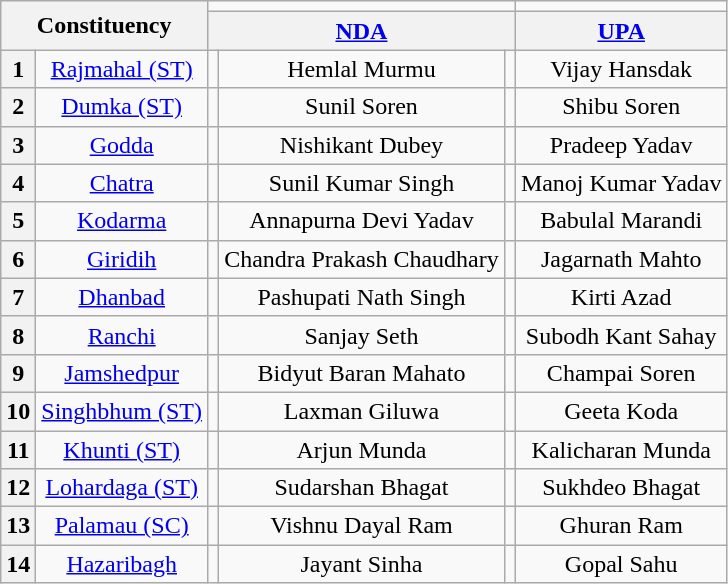<table class="wikitable sortable" style="text-align:center;">
<tr>
<th colspan="2" rowspan="2">Constituency</th>
<td colspan="3" bgcolor=></td>
<td colspan="3" bgcolor=></td>
</tr>
<tr>
<th colspan="3"><a href='#'>NDA</a></th>
<th colspan="3"><a href='#'>UPA</a></th>
</tr>
<tr>
<th>1</th>
<td><a href='#'>Rajmahal (ST)</a></td>
<td></td>
<td>Hemlal Murmu</td>
<td></td>
<td>Vijay Hansdak</td>
</tr>
<tr>
<th>2</th>
<td><a href='#'>Dumka (ST)</a></td>
<td></td>
<td>Sunil Soren</td>
<td></td>
<td>Shibu Soren</td>
</tr>
<tr>
<th>3</th>
<td><a href='#'>Godda</a></td>
<td></td>
<td>Nishikant Dubey</td>
<td></td>
<td>Pradeep Yadav</td>
</tr>
<tr>
<th>4</th>
<td><a href='#'>Chatra</a></td>
<td></td>
<td>Sunil Kumar Singh</td>
<td></td>
<td>Manoj Kumar Yadav</td>
</tr>
<tr>
<th>5</th>
<td><a href='#'>Kodarma</a></td>
<td></td>
<td>Annapurna Devi Yadav</td>
<td></td>
<td>Babulal Marandi</td>
</tr>
<tr>
<th>6</th>
<td><a href='#'>Giridih</a></td>
<td></td>
<td>Chandra Prakash Chaudhary</td>
<td></td>
<td>Jagarnath Mahto</td>
</tr>
<tr>
<th>7</th>
<td><a href='#'>Dhanbad</a></td>
<td></td>
<td>Pashupati Nath Singh</td>
<td></td>
<td>Kirti Azad</td>
</tr>
<tr>
<th>8</th>
<td><a href='#'>Ranchi</a></td>
<td></td>
<td>Sanjay Seth</td>
<td></td>
<td>Subodh Kant Sahay</td>
</tr>
<tr>
<th>9</th>
<td><a href='#'>Jamshedpur</a></td>
<td></td>
<td>Bidyut Baran Mahato</td>
<td></td>
<td>Champai Soren</td>
</tr>
<tr>
<th>10</th>
<td><a href='#'>Singhbhum (ST)</a></td>
<td></td>
<td>Laxman Giluwa</td>
<td></td>
<td>Geeta Koda</td>
</tr>
<tr>
<th>11</th>
<td><a href='#'>Khunti (ST)</a></td>
<td></td>
<td>Arjun Munda</td>
<td></td>
<td>Kalicharan Munda</td>
</tr>
<tr>
<th>12</th>
<td><a href='#'>Lohardaga (ST)</a></td>
<td></td>
<td>Sudarshan Bhagat</td>
<td></td>
<td>Sukhdeo Bhagat</td>
</tr>
<tr>
<th>13</th>
<td><a href='#'>Palamau (SC)</a></td>
<td></td>
<td>Vishnu Dayal Ram</td>
<td></td>
<td>Ghuran Ram</td>
</tr>
<tr>
<th>14</th>
<td><a href='#'>Hazaribagh</a></td>
<td></td>
<td>Jayant Sinha</td>
<td></td>
<td>Gopal Sahu</td>
</tr>
</table>
